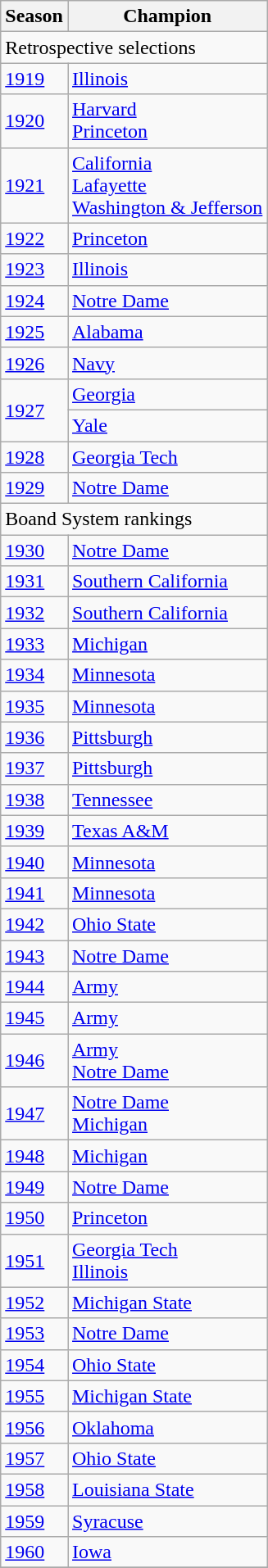<table class="wikitable">
<tr>
<th>Season</th>
<th>Champion</th>
</tr>
<tr>
<td colspan=3 >Retrospective selections</td>
</tr>
<tr>
<td><a href='#'>1919</a></td>
<td><a href='#'>Illinois</a></td>
</tr>
<tr>
<td><a href='#'>1920</a></td>
<td><a href='#'>Harvard</a><br><a href='#'>Princeton</a></td>
</tr>
<tr>
<td><a href='#'>1921</a></td>
<td><a href='#'>California</a><br><a href='#'>Lafayette</a><br><a href='#'>Washington & Jefferson</a></td>
</tr>
<tr>
<td><a href='#'>1922</a></td>
<td><a href='#'>Princeton</a></td>
</tr>
<tr>
<td><a href='#'>1923</a></td>
<td><a href='#'>Illinois</a></td>
</tr>
<tr>
<td><a href='#'>1924</a></td>
<td><a href='#'>Notre Dame</a></td>
</tr>
<tr>
<td><a href='#'>1925</a></td>
<td><a href='#'>Alabama</a></td>
</tr>
<tr>
<td><a href='#'>1926</a></td>
<td><a href='#'>Navy</a></td>
</tr>
<tr>
<td rowspan=2><a href='#'>1927</a></td>
<td><a href='#'>Georgia</a></td>
</tr>
<tr>
<td><a href='#'>Yale</a></td>
</tr>
<tr>
<td><a href='#'>1928</a></td>
<td><a href='#'>Georgia Tech</a></td>
</tr>
<tr>
<td><a href='#'>1929</a></td>
<td><a href='#'>Notre Dame</a></td>
</tr>
<tr>
<td colspan=3 >Boand System rankings</td>
</tr>
<tr>
<td><a href='#'>1930</a></td>
<td><a href='#'>Notre Dame</a></td>
</tr>
<tr>
<td><a href='#'>1931</a></td>
<td><a href='#'>Southern California</a></td>
</tr>
<tr>
<td><a href='#'>1932</a></td>
<td><a href='#'>Southern California</a></td>
</tr>
<tr>
<td><a href='#'>1933</a></td>
<td><a href='#'>Michigan</a></td>
</tr>
<tr>
<td><a href='#'>1934</a></td>
<td><a href='#'>Minnesota</a></td>
</tr>
<tr>
<td><a href='#'>1935</a></td>
<td><a href='#'>Minnesota</a></td>
</tr>
<tr>
<td><a href='#'>1936</a></td>
<td><a href='#'>Pittsburgh</a></td>
</tr>
<tr>
<td><a href='#'>1937</a></td>
<td><a href='#'>Pittsburgh</a></td>
</tr>
<tr>
<td><a href='#'>1938</a></td>
<td><a href='#'>Tennessee</a></td>
</tr>
<tr>
<td><a href='#'>1939</a></td>
<td><a href='#'>Texas A&M</a></td>
</tr>
<tr>
<td><a href='#'>1940</a></td>
<td><a href='#'>Minnesota</a></td>
</tr>
<tr>
<td><a href='#'>1941</a></td>
<td><a href='#'>Minnesota</a></td>
</tr>
<tr>
<td><a href='#'>1942</a></td>
<td><a href='#'>Ohio State</a></td>
</tr>
<tr>
<td><a href='#'>1943</a></td>
<td><a href='#'>Notre Dame</a></td>
</tr>
<tr>
<td><a href='#'>1944</a></td>
<td><a href='#'>Army</a></td>
</tr>
<tr>
<td><a href='#'>1945</a></td>
<td><a href='#'>Army</a></td>
</tr>
<tr>
<td><a href='#'>1946</a></td>
<td><a href='#'>Army</a><br><a href='#'>Notre Dame</a></td>
</tr>
<tr>
<td><a href='#'>1947</a></td>
<td><a href='#'>Notre Dame</a> <br><a href='#'>Michigan</a></td>
</tr>
<tr>
<td><a href='#'>1948</a></td>
<td><a href='#'>Michigan</a></td>
</tr>
<tr>
<td><a href='#'>1949</a></td>
<td><a href='#'>Notre Dame</a></td>
</tr>
<tr>
<td><a href='#'>1950</a></td>
<td><a href='#'>Princeton</a></td>
</tr>
<tr>
<td><a href='#'>1951</a></td>
<td><a href='#'>Georgia Tech</a><br><a href='#'>Illinois</a></td>
</tr>
<tr>
<td><a href='#'>1952</a></td>
<td><a href='#'>Michigan State</a></td>
</tr>
<tr>
<td><a href='#'>1953</a></td>
<td><a href='#'>Notre Dame</a></td>
</tr>
<tr>
<td><a href='#'>1954</a></td>
<td><a href='#'>Ohio State</a></td>
</tr>
<tr>
<td><a href='#'>1955</a></td>
<td><a href='#'>Michigan State</a></td>
</tr>
<tr>
<td><a href='#'>1956</a></td>
<td><a href='#'>Oklahoma</a></td>
</tr>
<tr>
<td><a href='#'>1957</a></td>
<td><a href='#'>Ohio State</a></td>
</tr>
<tr>
<td><a href='#'>1958</a></td>
<td><a href='#'>Louisiana State</a></td>
</tr>
<tr>
<td><a href='#'>1959</a></td>
<td><a href='#'>Syracuse</a></td>
</tr>
<tr>
<td><a href='#'>1960</a></td>
<td><a href='#'>Iowa</a></td>
</tr>
<tr>
</tr>
</table>
